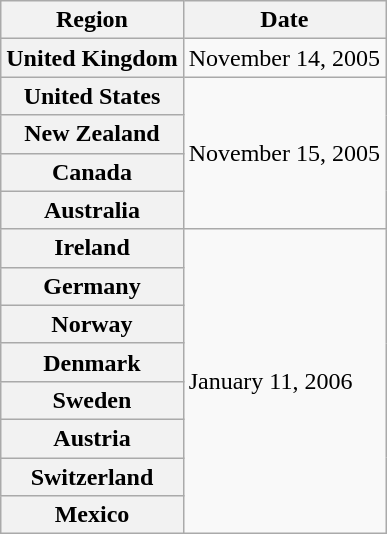<table class="wikitable plainrowheaders">
<tr>
<th>Region</th>
<th>Date</th>
</tr>
<tr>
<th scope="row">United Kingdom</th>
<td>November 14, 2005</td>
</tr>
<tr>
<th scope="row">United States</th>
<td rowspan=4>November 15, 2005</td>
</tr>
<tr>
<th scope="row">New Zealand</th>
</tr>
<tr>
<th scope="row">Canada</th>
</tr>
<tr>
<th scope="row">Australia</th>
</tr>
<tr>
<th scope="row">Ireland</th>
<td rowspan=8>January 11, 2006</td>
</tr>
<tr>
<th scope="row">Germany</th>
</tr>
<tr>
<th scope="row">Norway</th>
</tr>
<tr>
<th scope="row">Denmark</th>
</tr>
<tr>
<th scope="row">Sweden</th>
</tr>
<tr>
<th scope="row">Austria</th>
</tr>
<tr>
<th scope="row">Switzerland</th>
</tr>
<tr>
<th scope="row">Mexico</th>
</tr>
</table>
